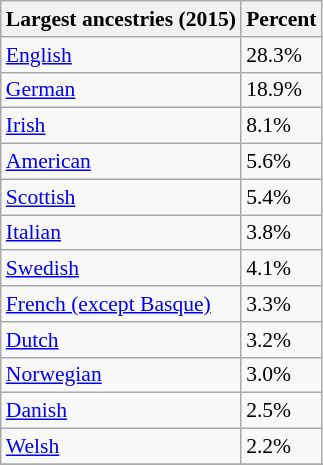<table class="wikitable sortable collapsible" style="font-size: 90%;">
<tr>
<th>Largest ancestries (2015)</th>
<th>Percent</th>
</tr>
<tr>
<td><a href='#'>English</a> </td>
<td>28.3%</td>
</tr>
<tr>
<td><a href='#'>German</a> </td>
<td>18.9%</td>
</tr>
<tr>
<td><a href='#'>Irish</a> </td>
<td>8.1%</td>
</tr>
<tr>
<td><a href='#'>American</a> </td>
<td>5.6%</td>
</tr>
<tr>
<td><a href='#'>Scottish</a> </td>
<td>5.4%</td>
</tr>
<tr>
<td><a href='#'>Italian</a> </td>
<td>3.8%</td>
</tr>
<tr>
<td><a href='#'>Swedish</a> </td>
<td>4.1%</td>
</tr>
<tr>
<td><a href='#'>French (except Basque)</a>   </td>
<td>3.3%</td>
</tr>
<tr>
<td><a href='#'>Dutch</a> </td>
<td>3.2%</td>
</tr>
<tr>
<td><a href='#'>Norwegian</a> </td>
<td>3.0%</td>
</tr>
<tr>
<td><a href='#'>Danish</a> </td>
<td>2.5%</td>
</tr>
<tr>
<td><a href='#'>Welsh</a> </td>
<td>2.2%</td>
</tr>
<tr>
</tr>
</table>
